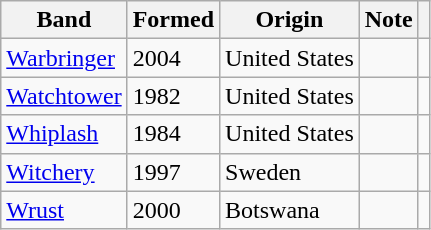<table class="wikitable sortable">
<tr>
<th>Band</th>
<th>Formed</th>
<th>Origin</th>
<th class=unsortable>Note</th>
<th></th>
</tr>
<tr>
<td><a href='#'>Warbringer</a></td>
<td>2004</td>
<td>United States</td>
<td></td>
<td></td>
</tr>
<tr>
<td><a href='#'>Watchtower</a></td>
<td>1982</td>
<td>United States</td>
<td></td>
<td></td>
</tr>
<tr>
<td><a href='#'>Whiplash</a></td>
<td>1984</td>
<td>United States</td>
<td></td>
<td></td>
</tr>
<tr>
<td><a href='#'>Witchery</a></td>
<td>1997</td>
<td>Sweden</td>
<td></td>
<td></td>
</tr>
<tr>
<td><a href='#'>Wrust</a></td>
<td>2000</td>
<td>Botswana</td>
<td></td>
<td></td>
</tr>
</table>
